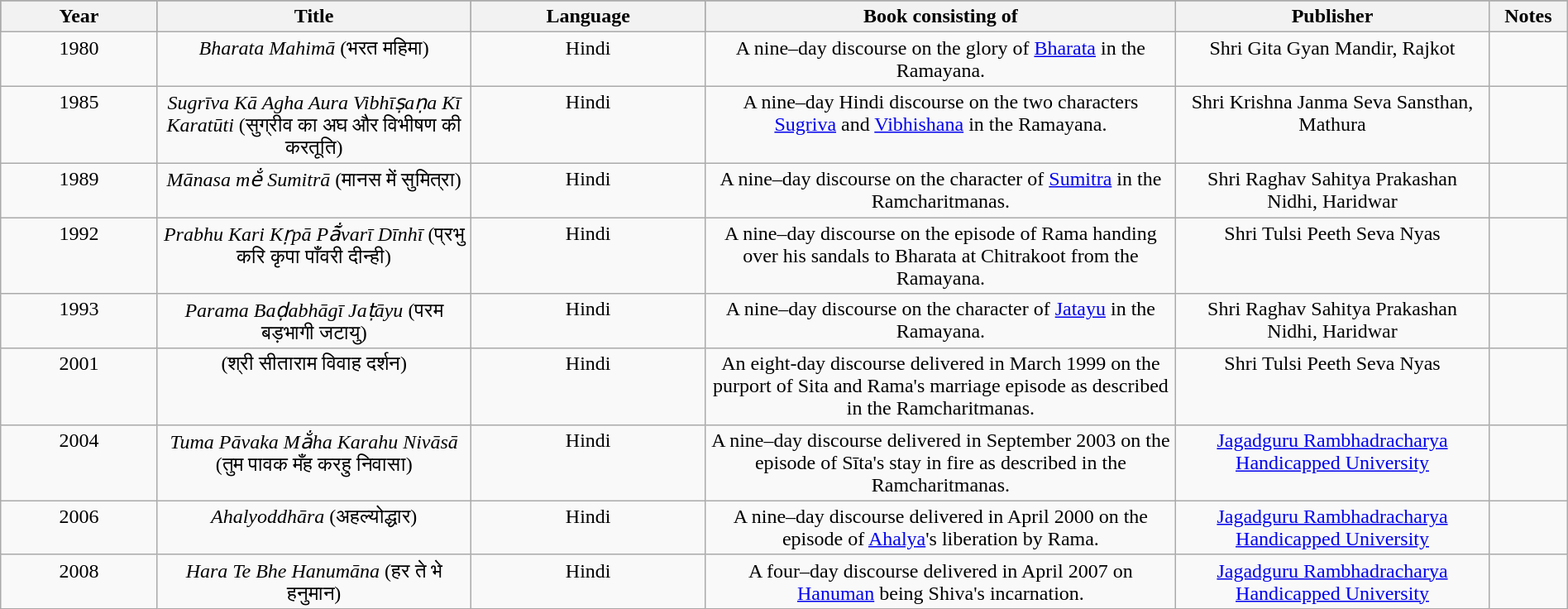<table class="wikitable sortable" align="center" style="text-align:center;clear:both;" width="100%">
<tr align="center" bgcolor="#696969">
<th scope="col" width="10%"><div>Year</div></th>
<th scope="col" width="20%"><div>Title</div></th>
<th scope="col" width="15%"><div>Language</div></th>
<th scope="col" class="unsortable" align="center" width="30%">Book consisting of</th>
<th scope="col" width="20%"><div>Publisher</div></th>
<th scope="col" class="unsortable" align="center" width="5%">Notes</th>
</tr>
<tr valign="top">
<td>1980</td>
<td><em>Bharata Mahimā</em> (भरत महिमा)</td>
<td>Hindi</td>
<td>A nine–day discourse on the glory of <a href='#'>Bharata</a> in the Ramayana.</td>
<td>Shri Gita Gyan Mandir, Rajkot</td>
<td></td>
</tr>
<tr valign="top">
<td>1985</td>
<td><em>Sugrīva Kā Agha Aura Vibhīṣaṇa Kī Karatūti</em> (सुग्रीव का अघ और विभीषण की करतूति)</td>
<td>Hindi</td>
<td>A nine–day Hindi discourse on the two characters <a href='#'>Sugriva</a> and <a href='#'>Vibhishana</a> in the Ramayana.</td>
<td>Shri Krishna Janma Seva Sansthan, Mathura</td>
<td></td>
</tr>
<tr valign="top">
<td>1989</td>
<td><em>Mānasa me̐ Sumitrā</em> (मानस में सुमित्रा)</td>
<td>Hindi</td>
<td>A nine–day discourse on the character of <a href='#'>Sumitra</a> in the Ramcharitmanas.</td>
<td>Shri Raghav Sahitya Prakashan Nidhi, Haridwar</td>
<td></td>
</tr>
<tr valign="top">
<td>1992</td>
<td><em>Prabhu Kari Kṛpā Pā̐varī Dīnhī</em> (प्रभु करि कृपा पाँवरी दीन्ही)</td>
<td>Hindi</td>
<td>A nine–day discourse on the episode of Rama handing over his sandals to Bharata at Chitrakoot from the Ramayana.</td>
<td>Shri Tulsi Peeth Seva Nyas</td>
<td></td>
</tr>
<tr valign="top">
<td>1993</td>
<td><em>Parama Baḍabhāgī Jaṭāyu</em> (परम बड़भागी जटायु)</td>
<td>Hindi</td>
<td>A nine–day discourse on the character of <a href='#'>Jatayu</a> in the Ramayana.</td>
<td>Shri Raghav Sahitya Prakashan Nidhi, Haridwar</td>
<td></td>
</tr>
<tr valign="top">
<td>2001</td>
<td> (श्री सीताराम विवाह दर्शन)</td>
<td>Hindi</td>
<td>An eight-day discourse delivered in March 1999 on the purport of Sita and Rama's marriage episode as described in the Ramcharitmanas.</td>
<td>Shri Tulsi Peeth Seva Nyas</td>
<td></td>
</tr>
<tr valign="top">
<td>2004</td>
<td><em>Tuma Pāvaka Ma̐ha Karahu Nivāsā</em> (तुम पावक मँह करहु निवासा)</td>
<td>Hindi</td>
<td>A nine–day discourse delivered in September 2003 on the episode of Sīta's stay in fire as described in the Ramcharitmanas.</td>
<td><a href='#'>Jagadguru Rambhadracharya Handicapped University</a></td>
<td></td>
</tr>
<tr valign="top">
<td>2006</td>
<td><em>Ahalyoddhāra</em> (अहल्योद्धार)</td>
<td>Hindi</td>
<td>A nine–day discourse delivered in April 2000 on the episode of <a href='#'>Ahalya</a>'s liberation by Rama.</td>
<td><a href='#'>Jagadguru Rambhadracharya Handicapped University</a></td>
<td></td>
</tr>
<tr valign="top">
<td>2008</td>
<td><em>Hara Te Bhe Hanumāna</em> (हर ते भे हनुमान)</td>
<td>Hindi</td>
<td>A four–day discourse delivered in April 2007 on <a href='#'>Hanuman</a> being Shiva's incarnation.</td>
<td><a href='#'>Jagadguru Rambhadracharya Handicapped University</a></td>
<td></td>
</tr>
</table>
